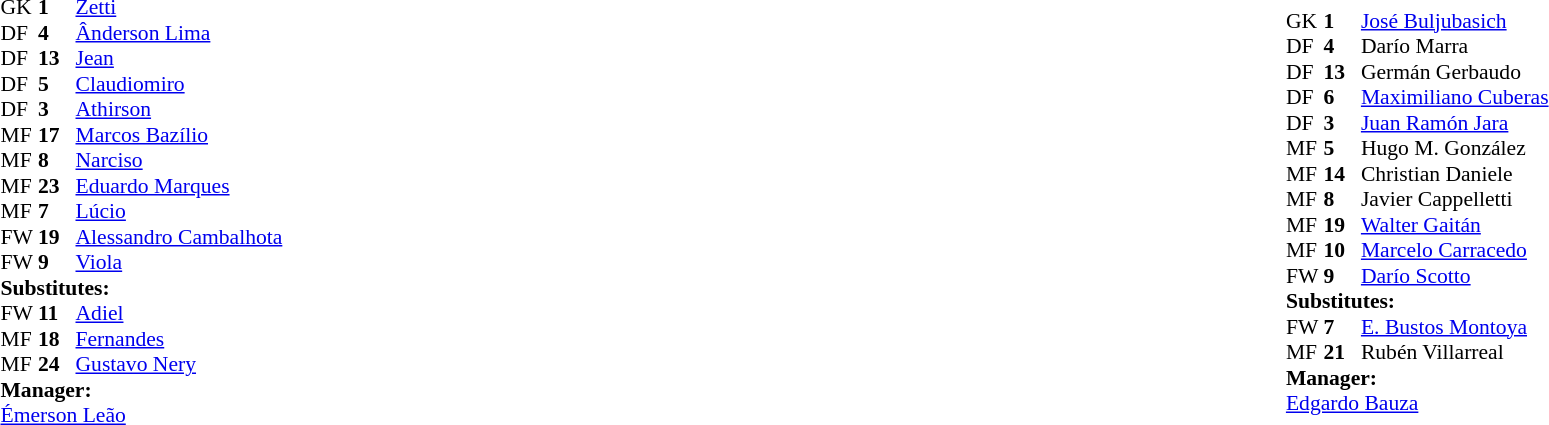<table width="100%">
<tr>
<td valign="top" width="50%"><br><table style="font-size: 90%" cellspacing="0" cellpadding="0">
<tr>
<th width=25></th>
<th width=25></th>
</tr>
<tr>
<td>GK</td>
<td><strong>1</strong></td>
<td> <a href='#'>Zetti</a></td>
</tr>
<tr>
<td>DF</td>
<td><strong>4</strong></td>
<td> <a href='#'>Ânderson Lima</a></td>
<td></td>
</tr>
<tr>
<td>DF</td>
<td><strong>13</strong></td>
<td> <a href='#'>Jean</a></td>
<td></td>
</tr>
<tr>
<td>DF</td>
<td><strong>5</strong></td>
<td> <a href='#'>Claudiomiro</a></td>
<td></td>
<td></td>
</tr>
<tr>
<td>DF</td>
<td><strong>3</strong></td>
<td> <a href='#'>Athirson</a></td>
</tr>
<tr>
<td>MF</td>
<td><strong>17</strong></td>
<td> <a href='#'>Marcos Bazílio</a></td>
<td></td>
<td></td>
</tr>
<tr>
<td>MF</td>
<td><strong>8</strong></td>
<td> <a href='#'>Narciso</a></td>
</tr>
<tr>
<td>MF</td>
<td><strong>23</strong></td>
<td> <a href='#'>Eduardo Marques</a></td>
</tr>
<tr>
<td>MF</td>
<td><strong>7</strong></td>
<td> <a href='#'>Lúcio</a></td>
</tr>
<tr>
<td>FW</td>
<td><strong>19</strong></td>
<td> <a href='#'>Alessandro Cambalhota</a></td>
<td></td>
<td></td>
</tr>
<tr>
<td>FW</td>
<td><strong>9</strong></td>
<td> <a href='#'>Viola</a></td>
<td></td>
</tr>
<tr>
<td colspan=3><strong>Substitutes:</strong></td>
</tr>
<tr>
<td>FW</td>
<td><strong>11</strong></td>
<td> <a href='#'>Adiel</a></td>
<td></td>
<td></td>
</tr>
<tr>
<td>MF</td>
<td><strong>18</strong></td>
<td> <a href='#'>Fernandes</a></td>
<td></td>
<td></td>
</tr>
<tr>
<td>MF</td>
<td><strong>24</strong></td>
<td> <a href='#'>Gustavo Nery</a></td>
<td></td>
<td></td>
</tr>
<tr>
<td colspan=3><strong>Manager:</strong></td>
</tr>
<tr>
<td colspan=4> <a href='#'>Émerson Leão</a></td>
</tr>
</table>
</td>
<td><br><table style="font-size: 90%" cellspacing="0" cellpadding="0" align=center>
<tr>
<th width=25></th>
<th width=25></th>
</tr>
<tr>
<td>GK</td>
<td><strong>1</strong></td>
<td> <a href='#'>José Buljubasich</a></td>
</tr>
<tr>
<td>DF</td>
<td><strong>4</strong></td>
<td> Darío Marra</td>
<td></td>
</tr>
<tr>
<td>DF</td>
<td><strong>13</strong></td>
<td> Germán Gerbaudo</td>
<td></td>
</tr>
<tr>
<td>DF</td>
<td><strong>6</strong></td>
<td> <a href='#'>Maximiliano Cuberas</a></td>
<td></td>
</tr>
<tr>
<td>DF</td>
<td><strong>3</strong></td>
<td> <a href='#'>Juan Ramón Jara</a></td>
</tr>
<tr>
<td>MF</td>
<td><strong>5</strong></td>
<td> Hugo M. González</td>
<td></td>
<td></td>
</tr>
<tr>
<td>MF</td>
<td><strong>14</strong></td>
<td> Christian Daniele</td>
<td></td>
</tr>
<tr>
<td>MF</td>
<td><strong>8</strong></td>
<td> Javier Cappelletti</td>
<td></td>
</tr>
<tr>
<td>MF</td>
<td><strong>19</strong></td>
<td> <a href='#'>Walter Gaitán</a></td>
<td></td>
<td></td>
</tr>
<tr>
<td>MF</td>
<td><strong>10</strong></td>
<td> <a href='#'>Marcelo Carracedo</a></td>
<td></td>
</tr>
<tr>
<td>FW</td>
<td><strong>9</strong></td>
<td> <a href='#'>Darío Scotto</a></td>
<td></td>
</tr>
<tr>
<td colspan=3><strong>Substitutes:</strong></td>
</tr>
<tr>
<td>FW</td>
<td><strong>7</strong></td>
<td> <a href='#'>E. Bustos Montoya</a></td>
<td></td>
<td></td>
</tr>
<tr>
<td>MF</td>
<td><strong>21</strong></td>
<td> Rubén Villarreal</td>
<td></td>
<td></td>
</tr>
<tr>
<td colspan=3><strong>Manager:</strong></td>
</tr>
<tr>
<td colspan=4> <a href='#'>Edgardo Bauza</a></td>
</tr>
</table>
</td>
</tr>
</table>
